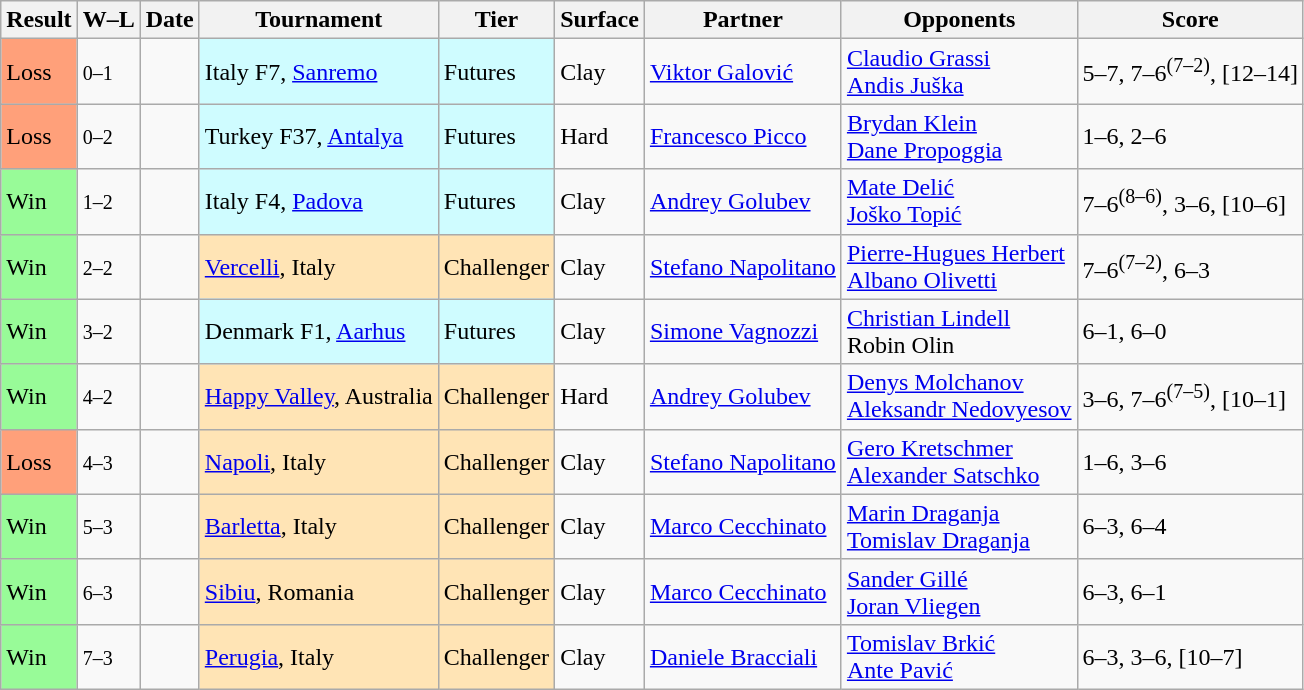<table class="sortable wikitable">
<tr>
<th>Result</th>
<th class="unsortable">W–L</th>
<th>Date</th>
<th>Tournament</th>
<th>Tier</th>
<th>Surface</th>
<th>Partner</th>
<th>Opponents</th>
<th class="unsortable">Score</th>
</tr>
<tr>
<td style="background:#ffa07a;">Loss</td>
<td><small>0–1</small></td>
<td></td>
<td style="background:#cffcff;">Italy F7, <a href='#'>Sanremo</a></td>
<td style="background:#cffcff;">Futures</td>
<td>Clay</td>
<td> <a href='#'>Viktor Galović</a></td>
<td> <a href='#'>Claudio Grassi</a> <br>  <a href='#'>Andis Juška</a></td>
<td>5–7, 7–6<sup>(7–2)</sup>, [12–14]</td>
</tr>
<tr>
<td style="background:#ffa07a;">Loss</td>
<td><small>0–2</small></td>
<td></td>
<td style="background:#cffcff;">Turkey F37, <a href='#'>Antalya</a></td>
<td style="background:#cffcff;">Futures</td>
<td>Hard</td>
<td> <a href='#'>Francesco Picco</a></td>
<td> <a href='#'>Brydan Klein</a> <br>  <a href='#'>Dane Propoggia</a></td>
<td>1–6, 2–6</td>
</tr>
<tr>
<td style="background:#98fb98;">Win</td>
<td><small>1–2</small></td>
<td></td>
<td style="background:#cffcff;">Italy F4, <a href='#'>Padova</a></td>
<td style="background:#cffcff;">Futures</td>
<td>Clay</td>
<td> <a href='#'>Andrey Golubev</a></td>
<td> <a href='#'>Mate Delić</a> <br>  <a href='#'>Joško Topić</a></td>
<td>7–6<sup>(8–6)</sup>, 3–6, [10–6]</td>
</tr>
<tr>
<td style="background:#98fb98;">Win</td>
<td><small>2–2</small></td>
<td></td>
<td style="background:moccasin;"><a href='#'>Vercelli</a>, Italy</td>
<td style="background:moccasin;">Challenger</td>
<td>Clay</td>
<td> <a href='#'>Stefano Napolitano</a></td>
<td> <a href='#'>Pierre-Hugues Herbert</a> <br>  <a href='#'>Albano Olivetti</a></td>
<td>7–6<sup>(7–2)</sup>, 6–3</td>
</tr>
<tr>
<td style="background:#98fb98;">Win</td>
<td><small>3–2</small></td>
<td></td>
<td style="background:#cffcff;">Denmark F1, <a href='#'>Aarhus</a></td>
<td style="background:#cffcff;">Futures</td>
<td>Clay</td>
<td> <a href='#'>Simone Vagnozzi</a></td>
<td> <a href='#'>Christian Lindell</a> <br>  Robin Olin</td>
<td>6–1, 6–0</td>
</tr>
<tr>
<td style="background:#98fb98;">Win</td>
<td><small>4–2</small></td>
<td></td>
<td style="background:moccasin;"><a href='#'>Happy Valley</a>, Australia</td>
<td style="background:moccasin;">Challenger</td>
<td>Hard</td>
<td> <a href='#'>Andrey Golubev</a></td>
<td> <a href='#'>Denys Molchanov</a> <br>  <a href='#'>Aleksandr Nedovyesov</a></td>
<td>3–6, 7–6<sup>(7–5)</sup>, [10–1]</td>
</tr>
<tr>
<td style="background:#ffa07a;">Loss</td>
<td><small>4–3</small></td>
<td></td>
<td style="background:moccasin;"><a href='#'>Napoli</a>, Italy</td>
<td style="background:moccasin;">Challenger</td>
<td>Clay</td>
<td> <a href='#'>Stefano Napolitano</a></td>
<td> <a href='#'>Gero Kretschmer</a> <br>  <a href='#'>Alexander Satschko</a></td>
<td>1–6, 3–6</td>
</tr>
<tr>
<td style="background:#98fb98;">Win</td>
<td><small>5–3</small></td>
<td></td>
<td style="background:moccasin;"><a href='#'>Barletta</a>, Italy</td>
<td style="background:moccasin;">Challenger</td>
<td>Clay</td>
<td> <a href='#'>Marco Cecchinato</a></td>
<td> <a href='#'>Marin Draganja</a> <br>  <a href='#'>Tomislav Draganja</a></td>
<td>6–3, 6–4</td>
</tr>
<tr>
<td style="background:#98fb98;">Win</td>
<td><small>6–3</small></td>
<td></td>
<td style="background:moccasin;"><a href='#'>Sibiu</a>, Romania</td>
<td style="background:moccasin;">Challenger</td>
<td>Clay</td>
<td> <a href='#'>Marco Cecchinato</a></td>
<td> <a href='#'>Sander Gillé</a> <br>  <a href='#'>Joran Vliegen</a></td>
<td>6–3, 6–1</td>
</tr>
<tr>
<td style="background:#98fb98;">Win</td>
<td><small>7–3</small></td>
<td></td>
<td style="background:moccasin;"><a href='#'>Perugia</a>, Italy</td>
<td style="background:moccasin;">Challenger</td>
<td>Clay</td>
<td> <a href='#'>Daniele Bracciali</a></td>
<td> <a href='#'>Tomislav Brkić</a> <br>  <a href='#'>Ante Pavić</a></td>
<td>6–3, 3–6, [10–7]</td>
</tr>
</table>
